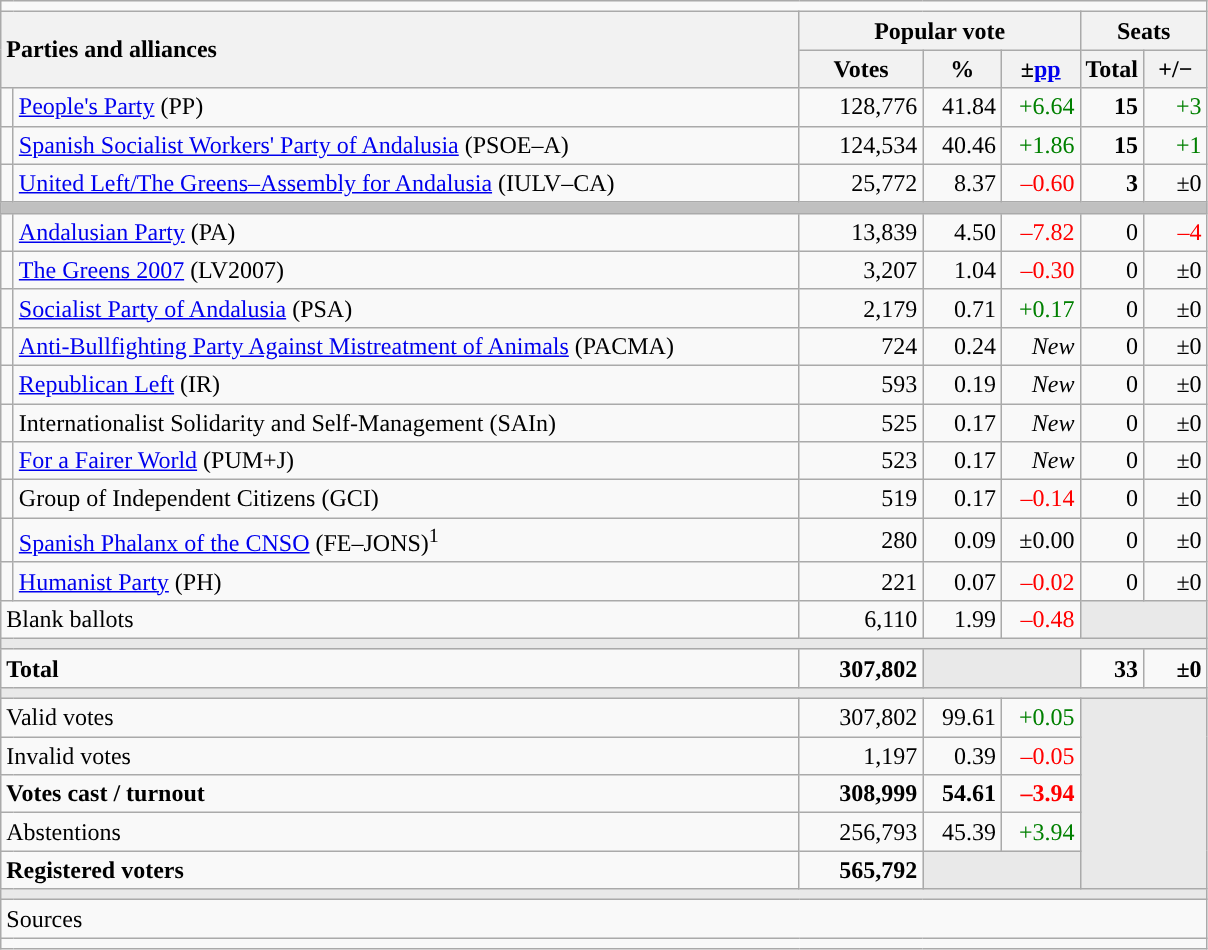<table class="wikitable" style="text-align:right;">
<tr>
<td colspan="7"></td>
</tr>
<tr>
<th style="text-align:left;" rowspan="2" colspan="2" width="525">Parties and alliances</th>
<th colspan="3">Popular vote</th>
<th colspan="2">Seats</th>
</tr>
<tr>
<th width="75">Votes</th>
<th width="45">%</th>
<th width="45">±<a href='#'>pp</a></th>
<th width="35">Total</th>
<th width="35">+/−</th>
</tr>
<tr>
<td width="1" style="color:inherit;background:"></td>
<td align="left"><a href='#'>People's Party</a> (PP)</td>
<td>128,776</td>
<td>41.84</td>
<td style="color:green;">+6.64</td>
<td><strong>15</strong></td>
<td style="color:green;">+3</td>
</tr>
<tr>
<td style="color:inherit;background:"></td>
<td align="left"><a href='#'>Spanish Socialist Workers' Party of Andalusia</a> (PSOE–A)</td>
<td>124,534</td>
<td>40.46</td>
<td style="color:green;">+1.86</td>
<td><strong>15</strong></td>
<td style="color:green;">+1</td>
</tr>
<tr>
<td style="color:inherit;background:"></td>
<td align="left"><a href='#'>United Left/The Greens–Assembly for Andalusia</a> (IULV–CA)</td>
<td>25,772</td>
<td>8.37</td>
<td style="color:red;">–0.60</td>
<td><strong>3</strong></td>
<td>±0</td>
</tr>
<tr>
<td colspan="7" bgcolor="#C0C0C0"></td>
</tr>
<tr>
<td style="color:inherit;background:"></td>
<td align="left"><a href='#'>Andalusian Party</a> (PA)</td>
<td>13,839</td>
<td>4.50</td>
<td style="color:red;">–7.82</td>
<td>0</td>
<td style="color:red;">–4</td>
</tr>
<tr>
<td style="color:inherit;background:"></td>
<td align="left"><a href='#'>The Greens 2007</a> (LV2007)</td>
<td>3,207</td>
<td>1.04</td>
<td style="color:red;">–0.30</td>
<td>0</td>
<td>±0</td>
</tr>
<tr>
<td style="color:inherit;background:"></td>
<td align="left"><a href='#'>Socialist Party of Andalusia</a> (PSA)</td>
<td>2,179</td>
<td>0.71</td>
<td style="color:green;">+0.17</td>
<td>0</td>
<td>±0</td>
</tr>
<tr>
<td style="color:inherit;background:"></td>
<td align="left"><a href='#'>Anti-Bullfighting Party Against Mistreatment of Animals</a> (PACMA)</td>
<td>724</td>
<td>0.24</td>
<td><em>New</em></td>
<td>0</td>
<td>±0</td>
</tr>
<tr>
<td style="color:inherit;background:"></td>
<td align="left"><a href='#'>Republican Left</a> (IR)</td>
<td>593</td>
<td>0.19</td>
<td><em>New</em></td>
<td>0</td>
<td>±0</td>
</tr>
<tr>
<td style="color:inherit;background:"></td>
<td align="left">Internationalist Solidarity and Self-Management (SAIn)</td>
<td>525</td>
<td>0.17</td>
<td><em>New</em></td>
<td>0</td>
<td>±0</td>
</tr>
<tr>
<td style="color:inherit;background:"></td>
<td align="left"><a href='#'>For a Fairer World</a> (PUM+J)</td>
<td>523</td>
<td>0.17</td>
<td><em>New</em></td>
<td>0</td>
<td>±0</td>
</tr>
<tr>
<td style="color:inherit;background:"></td>
<td align="left">Group of Independent Citizens (GCI)</td>
<td>519</td>
<td>0.17</td>
<td style="color:red;">–0.14</td>
<td>0</td>
<td>±0</td>
</tr>
<tr>
<td style="color:inherit;background:"></td>
<td align="left"><a href='#'>Spanish Phalanx of the CNSO</a> (FE–JONS)<sup>1</sup></td>
<td>280</td>
<td>0.09</td>
<td>±0.00</td>
<td>0</td>
<td>±0</td>
</tr>
<tr>
<td style="color:inherit;background:"></td>
<td align="left"><a href='#'>Humanist Party</a> (PH)</td>
<td>221</td>
<td>0.07</td>
<td style="color:red;">–0.02</td>
<td>0</td>
<td>±0</td>
</tr>
<tr>
<td align="left" colspan="2">Blank ballots</td>
<td>6,110</td>
<td>1.99</td>
<td style="color:red;">–0.48</td>
<td bgcolor="#E9E9E9" colspan="2"></td>
</tr>
<tr>
<td colspan="7" bgcolor="#E9E9E9"></td>
</tr>
<tr style="font-weight:bold;">
<td align="left" colspan="2">Total</td>
<td>307,802</td>
<td bgcolor="#E9E9E9" colspan="2"></td>
<td>33</td>
<td>±0</td>
</tr>
<tr>
<td colspan="7" bgcolor="#E9E9E9"></td>
</tr>
<tr>
<td align="left" colspan="2">Valid votes</td>
<td>307,802</td>
<td>99.61</td>
<td style="color:green;">+0.05</td>
<td bgcolor="#E9E9E9" colspan="2" rowspan="5"></td>
</tr>
<tr>
<td align="left" colspan="2">Invalid votes</td>
<td>1,197</td>
<td>0.39</td>
<td style="color:red;">–0.05</td>
</tr>
<tr style="font-weight:bold;">
<td align="left" colspan="2">Votes cast / turnout</td>
<td>308,999</td>
<td>54.61</td>
<td style="color:red;">–3.94</td>
</tr>
<tr>
<td align="left" colspan="2">Abstentions</td>
<td>256,793</td>
<td>45.39</td>
<td style="color:green;">+3.94</td>
</tr>
<tr style="font-weight:bold;">
<td align="left" colspan="2">Registered voters</td>
<td>565,792</td>
<td bgcolor="#E9E9E9" colspan="2"></td>
</tr>
<tr>
<td colspan="7" bgcolor="#E9E9E9"></td>
</tr>
<tr>
<td align="left" colspan="7">Sources</td>
</tr>
<tr>
<td colspan="7" style="text-align:left; max-width:790px;"></td>
</tr>
</table>
